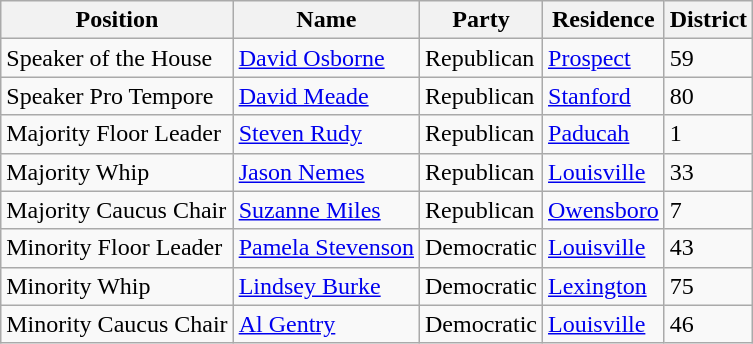<table class=wikitable>
<tr>
<th>Position</th>
<th>Name</th>
<th>Party</th>
<th>Residence</th>
<th>District</th>
</tr>
<tr>
<td>Speaker of the House</td>
<td><a href='#'>David Osborne</a></td>
<td>Republican</td>
<td><a href='#'>Prospect</a></td>
<td>59</td>
</tr>
<tr>
<td>Speaker Pro Tempore</td>
<td><a href='#'>David Meade</a></td>
<td>Republican</td>
<td><a href='#'>Stanford</a></td>
<td>80</td>
</tr>
<tr>
<td>Majority Floor Leader</td>
<td><a href='#'>Steven Rudy</a></td>
<td>Republican</td>
<td><a href='#'>Paducah</a></td>
<td>1</td>
</tr>
<tr>
<td>Majority Whip</td>
<td><a href='#'>Jason Nemes</a></td>
<td>Republican</td>
<td><a href='#'>Louisville</a></td>
<td>33</td>
</tr>
<tr>
<td>Majority Caucus Chair</td>
<td><a href='#'>Suzanne Miles</a></td>
<td>Republican</td>
<td><a href='#'>Owensboro</a></td>
<td>7</td>
</tr>
<tr>
<td>Minority Floor Leader</td>
<td><a href='#'>Pamela Stevenson</a></td>
<td>Democratic</td>
<td><a href='#'>Louisville</a></td>
<td>43</td>
</tr>
<tr>
<td>Minority Whip</td>
<td><a href='#'>Lindsey Burke</a></td>
<td>Democratic</td>
<td><a href='#'>Lexington</a></td>
<td>75</td>
</tr>
<tr>
<td>Minority Caucus Chair</td>
<td><a href='#'>Al Gentry</a></td>
<td>Democratic</td>
<td><a href='#'>Louisville</a></td>
<td>46</td>
</tr>
</table>
